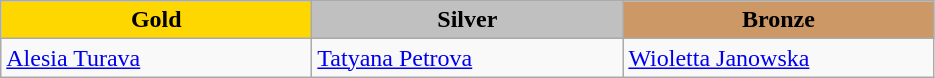<table class="wikitable" style="text-align:left">
<tr align="center">
<td width=200 bgcolor=gold><strong>Gold</strong></td>
<td width=200 bgcolor=silver><strong>Silver</strong></td>
<td width=200 bgcolor=CC9966><strong>Bronze</strong></td>
</tr>
<tr>
<td><a href='#'>Alesia Turava</a><br><em></em></td>
<td><a href='#'>Tatyana Petrova</a><br><em></em></td>
<td><a href='#'>Wioletta Janowska</a><br><em></em></td>
</tr>
</table>
